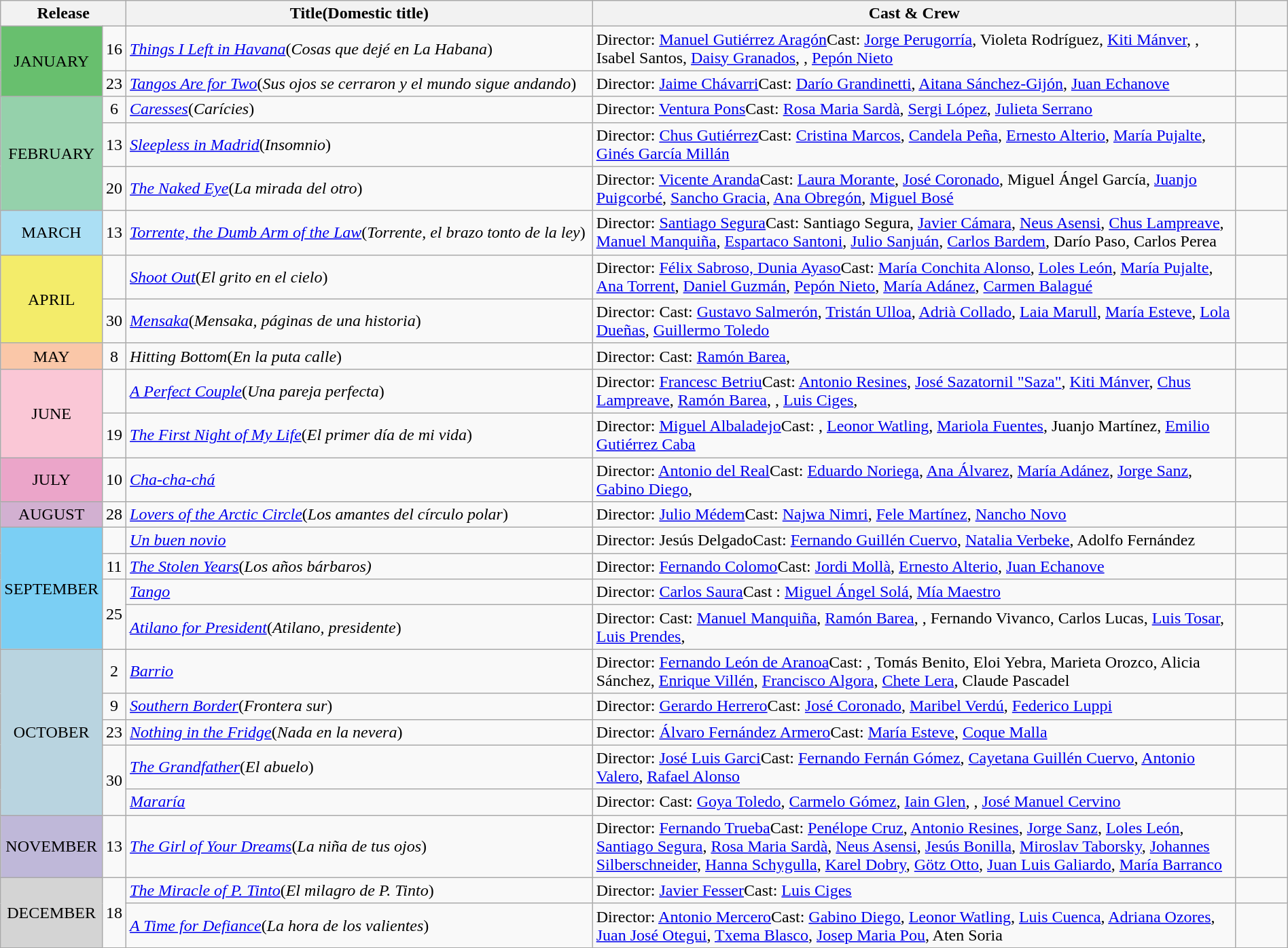<table class="wikitable sortable" style="width:100%;">
<tr>
<th colspan="2" style="width:5%;">Release</th>
<th>Title(Domestic title)</th>
<th style="width:50%;">Cast & Crew</th>
<th style="width:4%;"></th>
</tr>
<tr>
<td align = "center" rowspan = "2" bgcolor = #68bf6e>JANUARY</td>
<td align = "center">16</td>
<td><em><a href='#'>Things I Left in Havana</a></em>(<em>Cosas que dejé en La Habana</em>)</td>
<td>Director: <a href='#'>Manuel Gutiérrez Aragón</a>Cast: <a href='#'>Jorge Perugorría</a>, Violeta Rodríguez, <a href='#'>Kiti Mánver</a>, , Isabel Santos, <a href='#'>Daisy Granados</a>, , <a href='#'>Pepón Nieto</a></td>
<td align = "center"></td>
</tr>
<tr>
<td align = "center">23</td>
<td><em><a href='#'>Tangos Are for Two</a></em>(<em>Sus ojos se cerraron y el mundo sigue andando</em>)</td>
<td>Director: <a href='#'>Jaime Chávarri</a>Cast: <a href='#'>Darío Grandinetti</a>, <a href='#'>Aitana Sánchez-Gijón</a>, <a href='#'>Juan Echanove</a></td>
<td align = "center"></td>
</tr>
<tr>
<td align = "center" rowspan = "3" bgcolor = "#95d1ab">FEBRUARY</td>
<td align = "center">6</td>
<td><em><a href='#'>Caresses</a></em>(<em>Carícies</em>)</td>
<td>Director: <a href='#'>Ventura Pons</a>Cast: <a href='#'>Rosa Maria Sardà</a>, <a href='#'>Sergi López</a>, <a href='#'>Julieta Serrano</a></td>
<td align = "center"></td>
</tr>
<tr>
<td align = "center">13</td>
<td><em><a href='#'>Sleepless in Madrid</a></em>(<em>Insomnio</em>)</td>
<td>Director: <a href='#'>Chus Gutiérrez</a>Cast: <a href='#'>Cristina Marcos</a>, <a href='#'>Candela Peña</a>, <a href='#'>Ernesto Alterio</a>, <a href='#'>María Pujalte</a>, <a href='#'>Ginés García Millán</a></td>
<td align = "center"></td>
</tr>
<tr>
<td align = "center">20</td>
<td><em><a href='#'>The Naked Eye</a></em>(<em>La mirada del otro</em>)</td>
<td>Director: <a href='#'>Vicente Aranda</a>Cast: <a href='#'>Laura Morante</a>, <a href='#'>José Coronado</a>, Miguel Ángel García, <a href='#'>Juanjo Puigcorbé</a>, <a href='#'>Sancho Gracia</a>, <a href='#'>Ana Obregón</a>, <a href='#'>Miguel Bosé</a></td>
<td align = "center"></td>
</tr>
<tr>
<td align = "center" rowspan = "1" bgcolor = "#abdff4">MARCH</td>
<td align = "center">13</td>
<td><em><a href='#'>Torrente, the Dumb Arm of the Law</a></em>(<em>Torrente, el brazo tonto de la ley</em>)</td>
<td>Director: <a href='#'>Santiago Segura</a>Cast: Santiago Segura, <a href='#'>Javier Cámara</a>, <a href='#'>Neus Asensi</a>, <a href='#'>Chus Lampreave</a>, <a href='#'>Manuel Manquiña</a>, <a href='#'>Espartaco Santoni</a>, <a href='#'>Julio Sanjuán</a>, <a href='#'>Carlos Bardem</a>, Darío Paso, Carlos Perea</td>
<td align = "center"></td>
</tr>
<tr>
<td align = "center" rowspan = "2" bgcolor = "f3ec6a">APRIL</td>
<td></td>
<td><em><a href='#'>Shoot Out</a></em>(<em>El grito en el cielo</em>)</td>
<td>Director: <a href='#'>Félix Sabroso, Dunia Ayaso</a>Cast: <a href='#'>María Conchita Alonso</a>, <a href='#'>Loles León</a>, <a href='#'>María Pujalte</a>, <a href='#'>Ana Torrent</a>, <a href='#'>Daniel Guzmán</a>, <a href='#'>Pepón Nieto</a>, <a href='#'>María Adánez</a>, <a href='#'>Carmen Balagué</a></td>
<td></td>
</tr>
<tr>
<td align = "center">30</td>
<td><em><a href='#'>Mensaka</a></em>(<em>Mensaka, páginas de una historia</em>)</td>
<td>Director: Cast: <a href='#'>Gustavo Salmerón</a>, <a href='#'>Tristán Ulloa</a>, <a href='#'>Adrià Collado</a>, <a href='#'>Laia Marull</a>, <a href='#'>María Esteve</a>, <a href='#'>Lola Dueñas</a>, <a href='#'>Guillermo Toledo</a></td>
<td align = "center"></td>
</tr>
<tr>
<td align = "center" rowspan = "1" bgcolor = "#fac7a8">MAY</td>
<td align = "center">8</td>
<td><em>Hitting Bottom</em>(<em>En la puta calle</em>)</td>
<td>Director: Cast: <a href='#'>Ramón Barea</a>, </td>
<td align = "center"></td>
</tr>
<tr>
<td align = "center" rowspan = "2" bgcolor = "#fac7d6">JUNE</td>
<td></td>
<td><em><a href='#'>A Perfect Couple</a></em>(<em>Una pareja perfecta</em>)</td>
<td>Director: <a href='#'>Francesc Betriu</a>Cast: <a href='#'>Antonio Resines</a>, <a href='#'>José Sazatornil "Saza"</a>, <a href='#'>Kiti Mánver</a>, <a href='#'>Chus Lampreave</a>, <a href='#'>Ramón Barea</a>, , <a href='#'>Luis Ciges</a>, </td>
<td></td>
</tr>
<tr>
<td align = "center">19</td>
<td><em><a href='#'>The First Night of My Life</a></em>(<em>El primer día de mi vida</em>)</td>
<td>Director: <a href='#'>Miguel Albaladejo</a>Cast: , <a href='#'>Leonor Watling</a>, <a href='#'>Mariola Fuentes</a>, Juanjo Martínez, <a href='#'>Emilio Gutiérrez Caba</a></td>
<td></td>
</tr>
<tr>
<td align = "center" rowspan = "1" bgcolor = "#eba5c9">JULY</td>
<td align = "center">10</td>
<td><em><a href='#'>Cha-cha-chá</a></em></td>
<td>Director: <a href='#'>Antonio del Real</a>Cast: <a href='#'>Eduardo Noriega</a>, <a href='#'>Ana Álvarez</a>, <a href='#'>María Adánez</a>, <a href='#'>Jorge Sanz</a>, <a href='#'>Gabino Diego</a>, </td>
<td align = "center"></td>
</tr>
<tr>
<td align = "center" rowspan = "1" bgcolor = "#d2b0d1">AUGUST</td>
<td align = "center">28</td>
<td><em><a href='#'>Lovers of the Arctic Circle</a></em>(<em>Los amantes del círculo polar</em>)</td>
<td>Director: <a href='#'>Julio Médem</a>Cast: <a href='#'>Najwa Nimri</a>, <a href='#'>Fele Martínez</a>, <a href='#'>Nancho Novo</a></td>
<td align = "center"></td>
</tr>
<tr>
<td align = "center" rowspan = "4" bgcolor = "#7bcff4">SEPTEMBER</td>
<td></td>
<td><em><a href='#'>Un buen novio</a></em></td>
<td>Director: Jesús DelgadoCast: <a href='#'>Fernando Guillén Cuervo</a>, <a href='#'>Natalia Verbeke</a>, Adolfo Fernández</td>
<td></td>
</tr>
<tr>
<td align = "center">11</td>
<td><em><a href='#'>The Stolen Years</a></em>(<em>Los años bárbaros)</em></td>
<td>Director: <a href='#'>Fernando Colomo</a>Cast: <a href='#'>Jordi Mollà</a>, <a href='#'>Ernesto Alterio</a>, <a href='#'>Juan Echanove</a></td>
<td align = "center"></td>
</tr>
<tr>
<td rowspan = "2" align = "center">25</td>
<td><em><a href='#'>Tango</a></em></td>
<td>Director: <a href='#'>Carlos Saura</a>Cast : <a href='#'>Miguel Ángel Solá</a>, <a href='#'>Mía Maestro</a></td>
<td align = "center"></td>
</tr>
<tr>
<td><em><a href='#'>Atilano for President</a></em>(<em>Atilano, presidente</em>)</td>
<td>Director: Cast: <a href='#'>Manuel Manquiña</a>, <a href='#'>Ramón Barea</a>, , Fernando Vivanco, Carlos Lucas, <a href='#'>Luis Tosar</a>, <a href='#'>Luis Prendes</a>, </td>
<td align = "center"></td>
</tr>
<tr>
<td align = "center" rowspan = "5" bgcolor = "#b9d4e">OCTOBER</td>
<td align = "center">2</td>
<td><em><a href='#'>Barrio</a></em></td>
<td>Director: <a href='#'>Fernando León de Aranoa</a>Cast: , Tomás Benito, Eloi Yebra, Marieta Orozco, Alicia Sánchez, <a href='#'>Enrique Villén</a>, <a href='#'>Francisco Algora</a>, <a href='#'>Chete Lera</a>, Claude Pascadel</td>
<td align = "center"></td>
</tr>
<tr>
<td align = "center">9</td>
<td><em><a href='#'>Southern Border</a></em>(<em>Frontera sur</em>)</td>
<td>Director: <a href='#'>Gerardo Herrero</a>Cast: <a href='#'>José Coronado</a>, <a href='#'>Maribel Verdú</a>, <a href='#'>Federico Luppi</a></td>
<td align = "center"></td>
</tr>
<tr>
<td align = "center">23</td>
<td><em><a href='#'>Nothing in the Fridge</a></em>(<em>Nada en la nevera</em>)</td>
<td>Director: <a href='#'>Álvaro Fernández Armero</a>Cast: <a href='#'>María Esteve</a>, <a href='#'>Coque Malla</a></td>
<td></td>
</tr>
<tr>
<td rowspan = "2" align = "center">30</td>
<td><em><a href='#'>The Grandfather</a></em>(<em>El abuelo</em>)</td>
<td>Director: <a href='#'>José Luis Garci</a>Cast: <a href='#'>Fernando Fernán Gómez</a>, <a href='#'>Cayetana Guillén Cuervo</a>, <a href='#'>Antonio Valero</a>, <a href='#'>Rafael Alonso</a></td>
<td align = "center"></td>
</tr>
<tr>
<td><em><a href='#'>Mararía</a></em></td>
<td>Director: Cast: <a href='#'>Goya Toledo</a>, <a href='#'>Carmelo Gómez</a>, <a href='#'>Iain Glen</a>, , <a href='#'>José Manuel Cervino</a></td>
<td align = "center"></td>
</tr>
<tr>
<td align = "center" rowspan = "1" bgcolor = "#bfb8d9">NOVEMBER</td>
<td align = "center">13</td>
<td><em><a href='#'>The Girl of Your Dreams</a></em>(<em>La niña de tus ojos</em>)</td>
<td>Director: <a href='#'>Fernando Trueba</a>Cast: <a href='#'>Penélope Cruz</a>, <a href='#'>Antonio Resines</a>, <a href='#'>Jorge Sanz</a>, <a href='#'>Loles León</a>, <a href='#'>Santiago Segura</a>, <a href='#'>Rosa Maria Sardà</a>, <a href='#'>Neus Asensi</a>, <a href='#'>Jesús Bonilla</a>, <a href='#'>Miroslav Taborsky</a>, <a href='#'>Johannes Silberschneider</a>, <a href='#'>Hanna Schygulla</a>, <a href='#'>Karel Dobry</a>, <a href='#'>Götz Otto</a>, <a href='#'>Juan Luis Galiardo</a>, <a href='#'>María Barranco</a></td>
<td align = "center"></td>
</tr>
<tr>
<td align = "center" rowspan = "2" bgcolor = "#d4d4d4">DECEMBER</td>
<td align = "center" rowspan = "2">18</td>
<td><em><a href='#'>The Miracle of P. Tinto</a></em>(<em>El milagro de P. Tinto</em>)</td>
<td>Director: <a href='#'>Javier Fesser</a>Cast: <a href='#'>Luis Ciges</a></td>
<td align = "center"></td>
</tr>
<tr>
<td><em><a href='#'>A Time for Defiance</a></em>(<em>La hora de los valientes</em>)</td>
<td>Director: <a href='#'>Antonio Mercero</a>Cast: <a href='#'>Gabino Diego</a>, <a href='#'>Leonor Watling</a>, <a href='#'>Luis Cuenca</a>, <a href='#'>Adriana Ozores</a>, <a href='#'>Juan José Otegui</a>, <a href='#'>Txema Blasco</a>,  <a href='#'>Josep Maria Pou</a>, Aten Soria</td>
<td align = "center"></td>
</tr>
</table>
